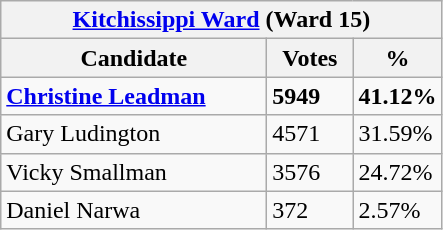<table class="wikitable">
<tr>
<th colspan="3"><a href='#'>Kitchissippi Ward</a> (Ward 15)</th>
</tr>
<tr>
<th style="width: 170px">Candidate</th>
<th style="width: 50px">Votes</th>
<th style="width: 40px">%</th>
</tr>
<tr>
<td><strong><a href='#'>Christine Leadman</a></strong></td>
<td><strong>5949</strong></td>
<td><strong>41.12%</strong></td>
</tr>
<tr>
<td>Gary Ludington</td>
<td>4571</td>
<td>31.59%</td>
</tr>
<tr>
<td>Vicky Smallman</td>
<td>3576</td>
<td>24.72%</td>
</tr>
<tr>
<td>Daniel Narwa</td>
<td>372</td>
<td>2.57%</td>
</tr>
</table>
